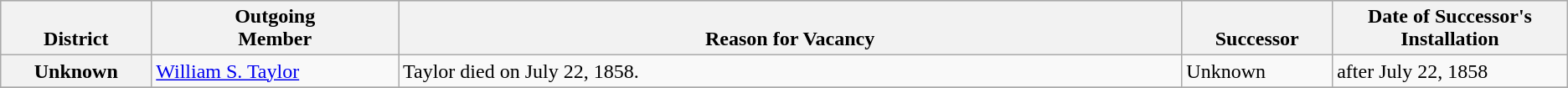<table class="wikitable">
<tr bgcolor="#cccccc" align="center" valign="bottom">
<th>District</th>
<th>Outgoing<br>Member</th>
<th width="50%">Reason for Vacancy</th>
<th>Successor</th>
<th width="15%">Date of Successor's Installation</th>
</tr>
<tr>
<th>Unknown</th>
<td><a href='#'>William S. Taylor</a></td>
<td>Taylor died on July 22, 1858.</td>
<td>Unknown</td>
<td>after July 22, 1858</td>
</tr>
<tr>
</tr>
</table>
